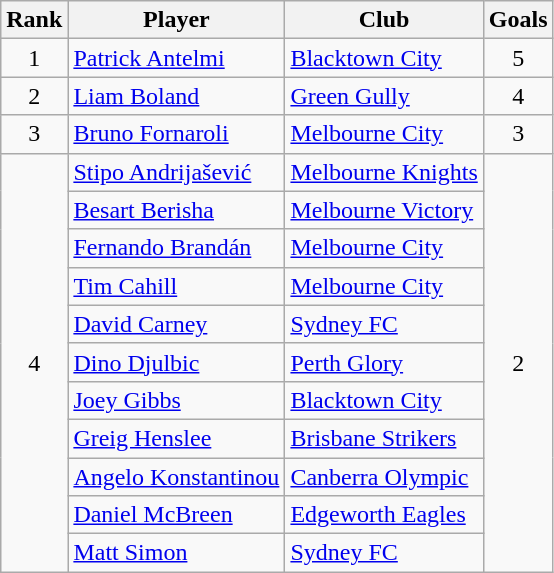<table class="wikitable" style="text-align:center">
<tr>
<th>Rank</th>
<th>Player</th>
<th>Club</th>
<th>Goals</th>
</tr>
<tr>
<td>1</td>
<td align=left> <a href='#'>Patrick Antelmi</a></td>
<td align=left><a href='#'>Blacktown City</a></td>
<td>5</td>
</tr>
<tr>
<td>2</td>
<td align=left> <a href='#'>Liam Boland</a></td>
<td align=left><a href='#'>Green Gully</a></td>
<td>4</td>
</tr>
<tr>
<td>3</td>
<td align=left> <a href='#'>Bruno Fornaroli</a></td>
<td align=left><a href='#'>Melbourne City</a></td>
<td>3</td>
</tr>
<tr>
<td rowspan=11>4</td>
<td align=left> <a href='#'>Stipo Andrijašević</a></td>
<td align=left><a href='#'>Melbourne Knights</a></td>
<td rowspan=11>2</td>
</tr>
<tr>
<td align=left> <a href='#'>Besart Berisha</a></td>
<td align=left><a href='#'>Melbourne Victory</a></td>
</tr>
<tr>
<td align=left> <a href='#'>Fernando Brandán</a></td>
<td align=left><a href='#'>Melbourne City</a></td>
</tr>
<tr>
<td align=left> <a href='#'>Tim Cahill</a></td>
<td align=left><a href='#'>Melbourne City</a></td>
</tr>
<tr>
<td align=left> <a href='#'>David Carney</a></td>
<td align=left><a href='#'>Sydney FC</a></td>
</tr>
<tr>
<td align=left> <a href='#'>Dino Djulbic</a></td>
<td align=left><a href='#'>Perth Glory</a></td>
</tr>
<tr>
<td align=left> <a href='#'>Joey Gibbs</a></td>
<td align=left><a href='#'>Blacktown City</a></td>
</tr>
<tr>
<td align=left> <a href='#'>Greig Henslee</a></td>
<td align=left><a href='#'>Brisbane Strikers</a></td>
</tr>
<tr>
<td align=left> <a href='#'>Angelo Konstantinou</a></td>
<td align=left><a href='#'>Canberra Olympic</a></td>
</tr>
<tr>
<td align=left> <a href='#'>Daniel McBreen</a></td>
<td align=left><a href='#'>Edgeworth Eagles</a></td>
</tr>
<tr>
<td align=left> <a href='#'>Matt Simon</a></td>
<td align=left><a href='#'>Sydney FC</a></td>
</tr>
</table>
